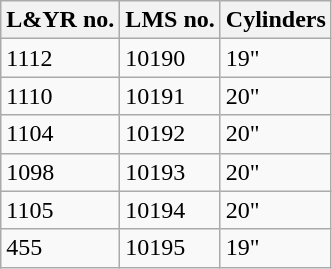<table class="wikitable">
<tr>
<th>L&YR no.</th>
<th>LMS no.</th>
<th>Cylinders</th>
</tr>
<tr>
<td>1112</td>
<td>10190</td>
<td>19"</td>
</tr>
<tr>
<td>1110</td>
<td>10191</td>
<td>20"</td>
</tr>
<tr>
<td>1104</td>
<td>10192</td>
<td>20"</td>
</tr>
<tr>
<td>1098</td>
<td>10193</td>
<td>20"</td>
</tr>
<tr>
<td>1105</td>
<td>10194</td>
<td>20"</td>
</tr>
<tr>
<td>455</td>
<td>10195</td>
<td>19"</td>
</tr>
</table>
